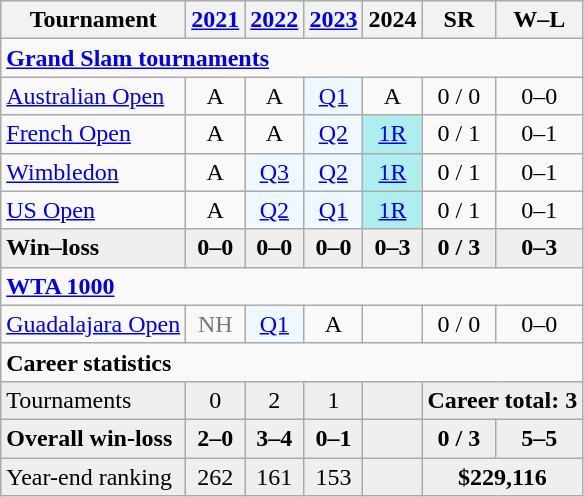<table class="wikitable" style="text-align:center">
<tr>
<th>Tournament</th>
<th><a href='#'>2021</a></th>
<th><a href='#'>2022</a></th>
<th><a href='#'>2023</a></th>
<th>2024</th>
<th>SR</th>
<th>W–L</th>
</tr>
<tr>
<td colspan="8" align="left"><strong><a href='#'>Grand Slam tournaments</a></strong></td>
</tr>
<tr>
<td align="left"><a href='#'>Australian Open</a></td>
<td>A</td>
<td>A</td>
<td bgcolor="f0f8ff"><a href='#'>Q1</a></td>
<td>A</td>
<td>0 / 0</td>
<td>0–0</td>
</tr>
<tr>
<td align="left"><a href='#'>French Open</a></td>
<td>A</td>
<td>A</td>
<td bgcolor=f0f8ff><a href='#'>Q2</a></td>
<td bgcolor=afeeee><a href='#'>1R</a></td>
<td>0 / 1</td>
<td>0–1</td>
</tr>
<tr>
<td align="left"><a href='#'>Wimbledon</a></td>
<td>A</td>
<td bgcolor=f0f8ff><a href='#'>Q3</a></td>
<td bgcolor=f0f8ff><a href='#'>Q2</a></td>
<td bgcolor=afeeee><a href='#'>1R</a></td>
<td>0 / 1</td>
<td>0–1</td>
</tr>
<tr>
<td align="left"><a href='#'>US Open</a></td>
<td>A</td>
<td bgcolor=f0f8ff><a href='#'>Q2</a></td>
<td bgcolor=f0f8ff><a href='#'>Q1</a></td>
<td bgcolor=afeeee><a href='#'>1R</a></td>
<td>0 / 1</td>
<td>0–1</td>
</tr>
<tr style="background:#efefef;font-weight:bold">
<td align="left">Win–loss</td>
<td>0–0</td>
<td>0–0</td>
<td>0–0</td>
<td>0–3</td>
<td>0 / 3</td>
<td>0–3</td>
</tr>
<tr>
<td colspan="8" align="left"><strong><a href='#'>WTA 1000</a></strong></td>
</tr>
<tr>
<td align=left><a href='#'>Guadalajara Open</a></td>
<td style=color:#767676>NH</td>
<td bgcolor=f0f8ff><a href='#'>Q1</a></td>
<td>A</td>
<td></td>
<td>0 / 0</td>
<td>0–0</td>
</tr>
<tr>
<td colspan="8" align="left"><strong>Career statistics</strong></td>
</tr>
<tr bgcolor=efefef>
<td align=left>Tournaments</td>
<td>0</td>
<td>2</td>
<td>1</td>
<td></td>
<td colspan="3"><strong>Career total: 3</strong></td>
</tr>
<tr style="background:#efefef;font-weight:bold">
<td align=left>Overall win-loss</td>
<td>2–0</td>
<td>3–4</td>
<td>0–1</td>
<td></td>
<td>0 / 3</td>
<td>5–5</td>
</tr>
<tr bgcolor=efefef>
<td align=left>Year-end ranking</td>
<td>262</td>
<td>161</td>
<td>153</td>
<td></td>
<td colspan="3"><strong>$229,116</strong></td>
</tr>
</table>
